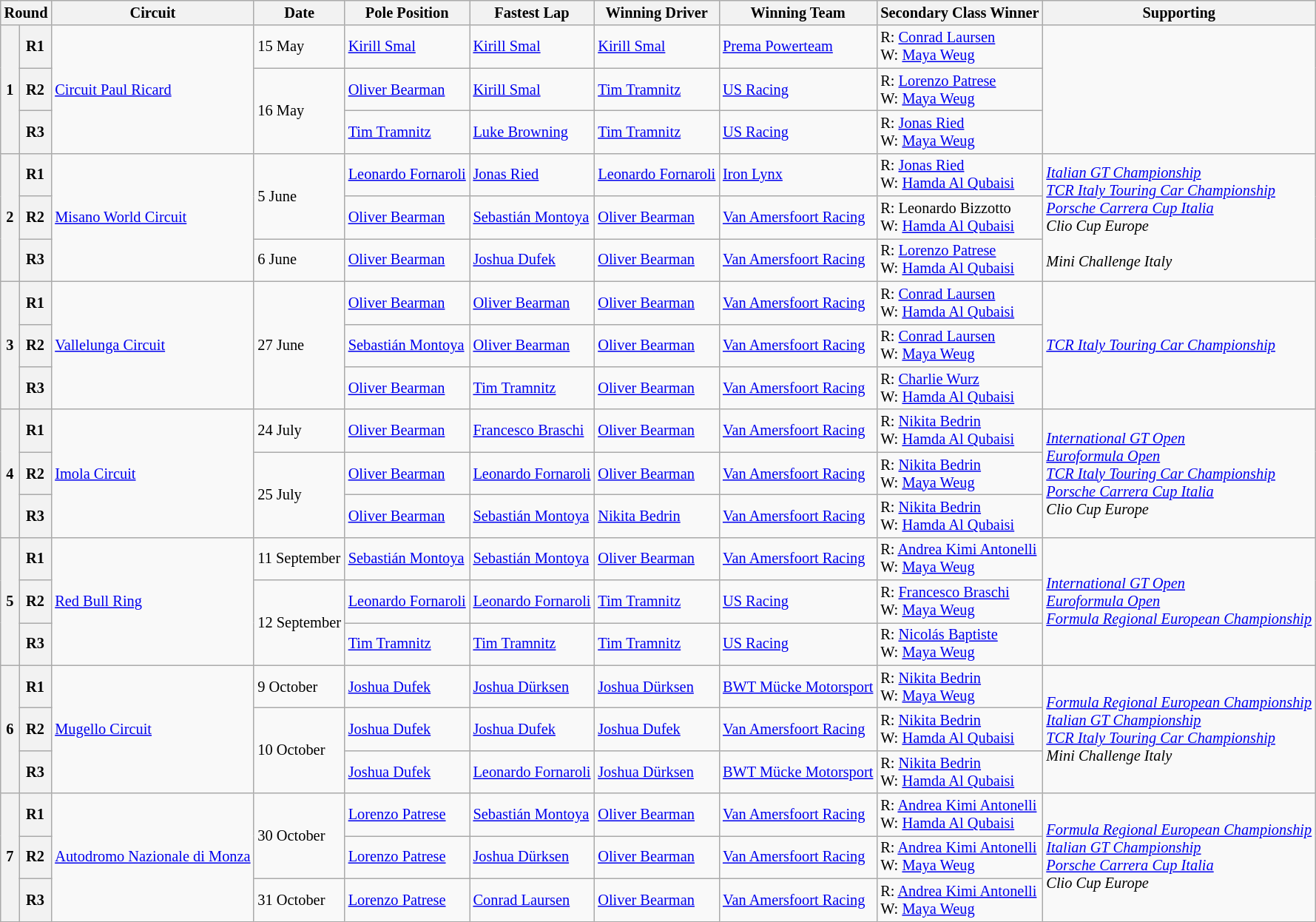<table class="wikitable" style="font-size: 85%">
<tr>
<th colspan=2>Round</th>
<th>Circuit</th>
<th>Date</th>
<th>Pole Position</th>
<th>Fastest Lap</th>
<th>Winning Driver</th>
<th>Winning Team</th>
<th>Secondary Class Winner</th>
<th>Supporting</th>
</tr>
<tr>
<th rowspan=3>1</th>
<th>R1</th>
<td rowspan=3> <a href='#'>Circuit Paul Ricard</a></td>
<td>15 May</td>
<td> <a href='#'>Kirill Smal</a></td>
<td> <a href='#'>Kirill Smal</a></td>
<td> <a href='#'>Kirill Smal</a></td>
<td> <a href='#'>Prema Powerteam</a></td>
<td>R:  <a href='#'>Conrad Laursen</a><br>W:  <a href='#'>Maya Weug</a></td>
<td rowspan=3><em><br><br><br></em></td>
</tr>
<tr>
<th>R2</th>
<td rowspan=2>16 May</td>
<td> <a href='#'>Oliver Bearman</a></td>
<td> <a href='#'>Kirill Smal</a></td>
<td> <a href='#'>Tim Tramnitz</a></td>
<td> <a href='#'>US Racing</a></td>
<td>R:  <a href='#'>Lorenzo Patrese</a><br>W:  <a href='#'>Maya Weug</a></td>
</tr>
<tr>
<th>R3</th>
<td> <a href='#'>Tim Tramnitz</a></td>
<td> <a href='#'>Luke Browning</a></td>
<td> <a href='#'>Tim Tramnitz</a></td>
<td> <a href='#'>US Racing</a></td>
<td>R:  <a href='#'>Jonas Ried</a><br>W:  <a href='#'>Maya Weug</a></td>
</tr>
<tr>
<th rowspan=3>2</th>
<th>R1</th>
<td rowspan=3> <a href='#'>Misano World Circuit</a></td>
<td rowspan=2>5 June</td>
<td nowrap> <a href='#'>Leonardo Fornaroli</a></td>
<td> <a href='#'>Jonas Ried</a></td>
<td nowrap> <a href='#'>Leonardo Fornaroli</a></td>
<td> <a href='#'>Iron Lynx</a></td>
<td>R:  <a href='#'>Jonas Ried</a><br>W:  <a href='#'>Hamda Al Qubaisi</a></td>
<td rowspan=3><em><a href='#'>Italian GT Championship</a><br><a href='#'>TCR Italy Touring Car Championship</a><br><a href='#'>Porsche Carrera Cup Italia</a><br>Clio Cup Europe<br><br>Mini Challenge Italy</em></td>
</tr>
<tr>
<th>R2</th>
<td> <a href='#'>Oliver Bearman</a></td>
<td nowrap> <a href='#'>Sebastián Montoya</a></td>
<td> <a href='#'>Oliver Bearman</a></td>
<td nowrap> <a href='#'>Van Amersfoort Racing</a></td>
<td nowrap>R:  Leonardo Bizzotto<br>W:  <a href='#'>Hamda Al Qubaisi</a></td>
</tr>
<tr>
<th>R3</th>
<td>6 June</td>
<td> <a href='#'>Oliver Bearman</a></td>
<td> <a href='#'>Joshua Dufek</a></td>
<td> <a href='#'>Oliver Bearman</a></td>
<td> <a href='#'>Van Amersfoort Racing</a></td>
<td>R:  <a href='#'>Lorenzo Patrese</a><br>W:  <a href='#'>Hamda Al Qubaisi</a></td>
</tr>
<tr>
<th rowspan=3>3</th>
<th>R1</th>
<td rowspan=3> <a href='#'>Vallelunga Circuit</a></td>
<td rowspan=3>27 June</td>
<td> <a href='#'>Oliver Bearman</a></td>
<td> <a href='#'>Oliver Bearman</a></td>
<td> <a href='#'>Oliver Bearman</a></td>
<td> <a href='#'>Van Amersfoort Racing</a></td>
<td>R:  <a href='#'>Conrad Laursen</a><br>W:  <a href='#'>Hamda Al Qubaisi</a></td>
<td rowspan=3><em><a href='#'>TCR Italy Touring Car Championship</a></em></td>
</tr>
<tr>
<th>R2</th>
<td> <a href='#'>Sebastián Montoya</a></td>
<td> <a href='#'>Oliver Bearman</a></td>
<td> <a href='#'>Oliver Bearman</a></td>
<td> <a href='#'>Van Amersfoort Racing</a></td>
<td>R:  <a href='#'>Conrad Laursen</a><br>W:  <a href='#'>Maya Weug</a></td>
</tr>
<tr>
<th>R3</th>
<td> <a href='#'>Oliver Bearman</a></td>
<td> <a href='#'>Tim Tramnitz</a></td>
<td> <a href='#'>Oliver Bearman</a></td>
<td> <a href='#'>Van Amersfoort Racing</a></td>
<td>R:  <a href='#'>Charlie Wurz</a><br>W:  <a href='#'>Hamda Al Qubaisi</a></td>
</tr>
<tr>
<th rowspan=3>4</th>
<th>R1</th>
<td rowspan=3> <a href='#'>Imola Circuit</a></td>
<td>24 July</td>
<td> <a href='#'>Oliver Bearman</a></td>
<td> <a href='#'>Francesco Braschi</a></td>
<td> <a href='#'>Oliver Bearman</a></td>
<td> <a href='#'>Van Amersfoort Racing</a></td>
<td>R:  <a href='#'>Nikita Bedrin</a><br>W:  <a href='#'>Hamda Al Qubaisi</a></td>
<td rowspan=3><em><a href='#'>International GT Open</a><br><a href='#'>Euroformula Open</a><br><a href='#'>TCR Italy Touring Car Championship</a><br><a href='#'>Porsche Carrera Cup Italia</a><br>Clio Cup Europe</em></td>
</tr>
<tr>
<th>R2</th>
<td rowspan=2>25 July</td>
<td> <a href='#'>Oliver Bearman</a></td>
<td> <a href='#'>Leonardo Fornaroli</a></td>
<td> <a href='#'>Oliver Bearman</a></td>
<td> <a href='#'>Van Amersfoort Racing</a></td>
<td>R:  <a href='#'>Nikita Bedrin</a><br>W:  <a href='#'>Maya Weug</a></td>
</tr>
<tr>
<th>R3</th>
<td> <a href='#'>Oliver Bearman</a></td>
<td> <a href='#'>Sebastián Montoya</a></td>
<td nowrap> <a href='#'>Nikita Bedrin</a></td>
<td> <a href='#'>Van Amersfoort Racing</a></td>
<td>R:  <a href='#'>Nikita Bedrin</a><br>W:  <a href='#'>Hamda Al Qubaisi</a></td>
</tr>
<tr>
<th rowspan=3>5</th>
<th>R1</th>
<td rowspan=3> <a href='#'>Red Bull Ring</a></td>
<td>11 September</td>
<td> <a href='#'>Sebastián Montoya</a></td>
<td> <a href='#'>Sebastián Montoya</a></td>
<td> <a href='#'>Oliver Bearman</a></td>
<td> <a href='#'>Van Amersfoort Racing</a></td>
<td nowrap>R:  <a href='#'>Andrea Kimi Antonelli</a><br>W:  <a href='#'>Maya Weug</a></td>
<td rowspan=3><em><a href='#'>International GT Open</a><br><a href='#'>Euroformula Open</a><br><a href='#'>Formula Regional European Championship</a></em></td>
</tr>
<tr>
<th>R2</th>
<td rowspan=2 nowrap>12 September</td>
<td> <a href='#'>Leonardo Fornaroli</a></td>
<td> <a href='#'>Leonardo Fornaroli</a></td>
<td> <a href='#'>Tim Tramnitz</a></td>
<td> <a href='#'>US Racing</a></td>
<td>R:  <a href='#'>Francesco Braschi</a><br>W:  <a href='#'>Maya Weug</a></td>
</tr>
<tr>
<th>R3</th>
<td> <a href='#'>Tim Tramnitz</a></td>
<td> <a href='#'>Tim Tramnitz</a></td>
<td> <a href='#'>Tim Tramnitz</a></td>
<td> <a href='#'>US Racing</a></td>
<td>R:  <a href='#'>Nicolás Baptiste</a><br>W:  <a href='#'>Maya Weug</a></td>
</tr>
<tr>
<th rowspan=3>6</th>
<th>R1</th>
<td rowspan=3> <a href='#'>Mugello Circuit</a></td>
<td>9 October</td>
<td> <a href='#'>Joshua Dufek</a></td>
<td> <a href='#'>Joshua Dürksen</a></td>
<td> <a href='#'>Joshua Dürksen</a></td>
<td nowrap> <a href='#'>BWT Mücke Motorsport</a></td>
<td>R:  <a href='#'>Nikita Bedrin</a><br>W:  <a href='#'>Maya Weug</a></td>
<td rowspan=3><em><a href='#'>Formula Regional European Championship</a><br><a href='#'>Italian GT Championship</a><br><a href='#'>TCR Italy Touring Car Championship</a><br>Mini Challenge Italy</em></td>
</tr>
<tr>
<th>R2</th>
<td rowspan=2>10 October</td>
<td> <a href='#'>Joshua Dufek</a></td>
<td> <a href='#'>Joshua Dufek</a></td>
<td> <a href='#'>Joshua Dufek</a></td>
<td> <a href='#'>Van Amersfoort Racing</a></td>
<td>R:  <a href='#'>Nikita Bedrin</a><br>W:  <a href='#'>Hamda Al Qubaisi</a></td>
</tr>
<tr>
<th>R3</th>
<td> <a href='#'>Joshua Dufek</a></td>
<td> <a href='#'>Leonardo Fornaroli</a></td>
<td> <a href='#'>Joshua Dürksen</a></td>
<td> <a href='#'>BWT Mücke Motorsport</a></td>
<td>R:  <a href='#'>Nikita Bedrin</a><br>W:  <a href='#'>Hamda Al Qubaisi</a></td>
</tr>
<tr>
<th rowspan=3>7</th>
<th>R1</th>
<td rowspan=3 nowrap> <a href='#'>Autodromo Nazionale di Monza</a></td>
<td rowspan=2>30 October</td>
<td> <a href='#'>Lorenzo Patrese</a></td>
<td> <a href='#'>Sebastián Montoya</a></td>
<td> <a href='#'>Oliver Bearman</a></td>
<td> <a href='#'>Van Amersfoort Racing</a></td>
<td>R:  <a href='#'>Andrea Kimi Antonelli</a><br>W:  <a href='#'>Hamda Al Qubaisi</a></td>
<td rowspan=3><em><a href='#'>Formula Regional European Championship</a><br><a href='#'>Italian GT Championship</a><br><a href='#'>Porsche Carrera Cup Italia</a><br>Clio Cup Europe</em></td>
</tr>
<tr>
<th>R2</th>
<td> <a href='#'>Lorenzo Patrese</a></td>
<td> <a href='#'>Joshua Dürksen</a></td>
<td> <a href='#'>Oliver Bearman</a></td>
<td> <a href='#'>Van Amersfoort Racing</a></td>
<td>R:  <a href='#'>Andrea Kimi Antonelli</a><br>W:  <a href='#'>Maya Weug</a></td>
</tr>
<tr>
<th>R3</th>
<td>31 October</td>
<td> <a href='#'>Lorenzo Patrese</a></td>
<td> <a href='#'>Conrad Laursen</a></td>
<td> <a href='#'>Oliver Bearman</a></td>
<td> <a href='#'>Van Amersfoort Racing</a></td>
<td>R:  <a href='#'>Andrea Kimi Antonelli</a><br>W:  <a href='#'>Maya Weug</a></td>
</tr>
</table>
